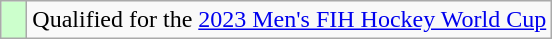<table class="wikitable">
<tr>
<td style="width:10px; background:#CCFFCC;"></td>
<td>Qualified for the <a href='#'>2023 Men's FIH Hockey World Cup</a></td>
</tr>
</table>
